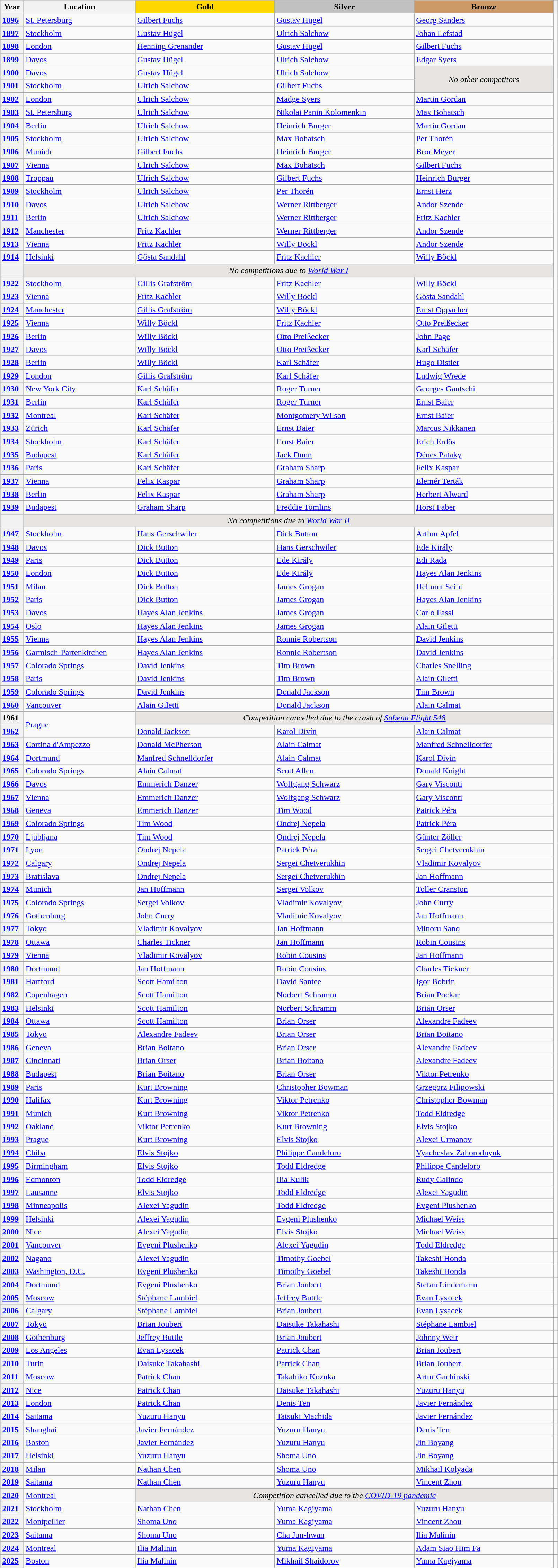<table class="wikitable unsortable" style="text-align:left; width:85%">
<tr>
<th scope="col" style="text-align:center">Year</th>
<th scope="col" style="text-align:center; width:20%">Location</th>
<th scope="col" style="text-align:center; width:25%; background:gold">Gold</th>
<th scope="col" style="text-align:center; width:25%; background:silver">Silver</th>
<th scope="col" style="text-align:center; width:25%; background:#c96">Bronze</th>
<th scope="col" style="text-align:center"></th>
</tr>
<tr>
<th scope="row" style="text-align:left"><a href='#'>1896</a></th>
<td> <a href='#'>St. Petersburg</a></td>
<td> <a href='#'>Gilbert Fuchs</a></td>
<td> <a href='#'>Gustav Hügel</a></td>
<td> <a href='#'>Georg Sanders</a></td>
<td rowspan="93"></td>
</tr>
<tr>
<th scope="row" style="text-align:left"><a href='#'>1897</a></th>
<td> <a href='#'>Stockholm</a></td>
<td> <a href='#'>Gustav Hügel</a></td>
<td> <a href='#'>Ulrich Salchow</a></td>
<td> <a href='#'>Johan Lefstad</a></td>
</tr>
<tr>
<th scope="row" style="text-align:left"><a href='#'>1898</a></th>
<td> <a href='#'>London</a></td>
<td> <a href='#'>Henning Grenander</a></td>
<td> <a href='#'>Gustav Hügel</a></td>
<td> <a href='#'>Gilbert Fuchs</a></td>
</tr>
<tr>
<th scope="row" style="text-align:left"><a href='#'>1899</a></th>
<td> <a href='#'>Davos</a></td>
<td> <a href='#'>Gustav Hügel</a></td>
<td> <a href='#'>Ulrich Salchow</a></td>
<td> <a href='#'>Edgar Syers</a></td>
</tr>
<tr>
<th scope="row" style="text-align:left"><a href='#'>1900</a></th>
<td> <a href='#'>Davos</a></td>
<td> <a href='#'>Gustav Hügel</a></td>
<td> <a href='#'>Ulrich Salchow</a></td>
<td rowspan="2" align="center" bgcolor="e5e4e2"><em>No other competitors</em></td>
</tr>
<tr>
<th scope="row" style="text-align:left"><a href='#'>1901</a></th>
<td> <a href='#'>Stockholm</a></td>
<td> <a href='#'>Ulrich Salchow</a></td>
<td> <a href='#'>Gilbert Fuchs</a></td>
</tr>
<tr>
<th scope="row" style="text-align:left"><a href='#'>1902</a></th>
<td> <a href='#'>London</a></td>
<td> <a href='#'>Ulrich Salchow</a></td>
<td> <a href='#'>Madge Syers</a></td>
<td> <a href='#'>Martin Gordan</a></td>
</tr>
<tr>
<th scope="row" style="text-align:left"><a href='#'>1903</a></th>
<td> <a href='#'>St. Petersburg</a></td>
<td> <a href='#'>Ulrich Salchow</a></td>
<td> <a href='#'>Nikolai Panin Kolomenkin</a></td>
<td> <a href='#'>Max Bohatsch</a></td>
</tr>
<tr>
<th scope="row" style="text-align:left"><a href='#'>1904</a></th>
<td> <a href='#'>Berlin</a></td>
<td> <a href='#'>Ulrich Salchow</a></td>
<td> <a href='#'>Heinrich Burger</a></td>
<td> <a href='#'>Martin Gordan</a></td>
</tr>
<tr>
<th scope="row" style="text-align:left"><a href='#'>1905</a></th>
<td> <a href='#'>Stockholm</a></td>
<td> <a href='#'>Ulrich Salchow</a></td>
<td> <a href='#'>Max Bohatsch</a></td>
<td> <a href='#'>Per Thorén</a></td>
</tr>
<tr>
<th scope="row" style="text-align:left"><a href='#'>1906</a></th>
<td> <a href='#'>Munich</a></td>
<td> <a href='#'>Gilbert Fuchs</a></td>
<td> <a href='#'>Heinrich Burger</a></td>
<td> <a href='#'>Bror Meyer</a></td>
</tr>
<tr>
<th scope="row" style="text-align:left"><a href='#'>1907</a></th>
<td> <a href='#'>Vienna</a></td>
<td> <a href='#'>Ulrich Salchow</a></td>
<td> <a href='#'>Max Bohatsch</a></td>
<td> <a href='#'>Gilbert Fuchs</a></td>
</tr>
<tr>
<th scope="row" style="text-align:left"><a href='#'>1908</a></th>
<td> <a href='#'>Troppau</a></td>
<td> <a href='#'>Ulrich Salchow</a></td>
<td> <a href='#'>Gilbert Fuchs</a></td>
<td> <a href='#'>Heinrich Burger</a></td>
</tr>
<tr>
<th scope="row" style="text-align:left"><a href='#'>1909</a></th>
<td> <a href='#'>Stockholm</a></td>
<td> <a href='#'>Ulrich Salchow</a></td>
<td> <a href='#'>Per Thorén</a></td>
<td> <a href='#'>Ernst Herz</a></td>
</tr>
<tr>
<th scope="row" style="text-align:left"><a href='#'>1910</a></th>
<td> <a href='#'>Davos</a></td>
<td> <a href='#'>Ulrich Salchow</a></td>
<td> <a href='#'>Werner Rittberger</a></td>
<td> <a href='#'>Andor Szende</a></td>
</tr>
<tr>
<th scope="row" style="text-align:left"><a href='#'>1911</a></th>
<td> <a href='#'>Berlin</a></td>
<td> <a href='#'>Ulrich Salchow</a></td>
<td> <a href='#'>Werner Rittberger</a></td>
<td> <a href='#'>Fritz Kachler</a></td>
</tr>
<tr>
<th scope="row" style="text-align:left"><a href='#'>1912</a></th>
<td> <a href='#'>Manchester</a></td>
<td> <a href='#'>Fritz Kachler</a></td>
<td> <a href='#'>Werner Rittberger</a></td>
<td> <a href='#'>Andor Szende</a></td>
</tr>
<tr>
<th scope="row" style="text-align:left"><a href='#'>1913</a></th>
<td> <a href='#'>Vienna</a></td>
<td> <a href='#'>Fritz Kachler</a></td>
<td> <a href='#'>Willy Böckl</a></td>
<td> <a href='#'>Andor Szende</a></td>
</tr>
<tr>
<th scope="row" style="text-align:left"><a href='#'>1914</a></th>
<td> <a href='#'>Helsinki</a></td>
<td> <a href='#'>Gösta Sandahl</a></td>
<td> <a href='#'>Fritz Kachler</a></td>
<td> <a href='#'>Willy Böckl</a></td>
</tr>
<tr>
<th scope="row" style="text-align:left"></th>
<td colspan="4" align="center" bgcolor="e5e4e2"><em>No competitions due to <a href='#'>World War I</a></em></td>
</tr>
<tr>
<th scope="row" style="text-align:left"><a href='#'>1922</a></th>
<td> <a href='#'>Stockholm</a></td>
<td> <a href='#'>Gillis Grafström</a></td>
<td> <a href='#'>Fritz Kachler</a></td>
<td> <a href='#'>Willy Böckl</a></td>
</tr>
<tr>
<th scope="row" style="text-align:left"><a href='#'>1923</a></th>
<td> <a href='#'>Vienna</a></td>
<td> <a href='#'>Fritz Kachler</a></td>
<td> <a href='#'>Willy Böckl</a></td>
<td> <a href='#'>Gösta Sandahl</a></td>
</tr>
<tr>
<th scope="row" style="text-align:left"><a href='#'>1924</a></th>
<td> <a href='#'>Manchester</a></td>
<td> <a href='#'>Gillis Grafström</a></td>
<td> <a href='#'>Willy Böckl</a></td>
<td> <a href='#'>Ernst Oppacher</a></td>
</tr>
<tr>
<th scope="row" style="text-align:left"><a href='#'>1925</a></th>
<td> <a href='#'>Vienna</a></td>
<td> <a href='#'>Willy Böckl</a></td>
<td> <a href='#'>Fritz Kachler</a></td>
<td> <a href='#'>Otto Preißecker</a></td>
</tr>
<tr>
<th scope="row" style="text-align:left"><a href='#'>1926</a></th>
<td> <a href='#'>Berlin</a></td>
<td> <a href='#'>Willy Böckl</a></td>
<td> <a href='#'>Otto Preißecker</a></td>
<td> <a href='#'>John Page</a></td>
</tr>
<tr>
<th scope="row" style="text-align:left"><a href='#'>1927</a></th>
<td> <a href='#'>Davos</a></td>
<td> <a href='#'>Willy Böckl</a></td>
<td> <a href='#'>Otto Preißecker</a></td>
<td> <a href='#'>Karl Schäfer</a></td>
</tr>
<tr>
<th scope="row" style="text-align:left"><a href='#'>1928</a></th>
<td> <a href='#'>Berlin</a></td>
<td> <a href='#'>Willy Böckl</a></td>
<td> <a href='#'>Karl Schäfer</a></td>
<td> <a href='#'>Hugo Distler</a></td>
</tr>
<tr>
<th scope="row" style="text-align:left"><a href='#'>1929</a></th>
<td> <a href='#'>London</a></td>
<td> <a href='#'>Gillis Grafström</a></td>
<td> <a href='#'>Karl Schäfer</a></td>
<td> <a href='#'>Ludwig Wrede</a></td>
</tr>
<tr>
<th scope="row" style="text-align:left"><a href='#'>1930</a></th>
<td> <a href='#'>New York City</a></td>
<td> <a href='#'>Karl Schäfer</a></td>
<td> <a href='#'>Roger Turner</a></td>
<td> <a href='#'>Georges Gautschi</a></td>
</tr>
<tr>
<th scope="row" style="text-align:left"><a href='#'>1931</a></th>
<td> <a href='#'>Berlin</a></td>
<td> <a href='#'>Karl Schäfer</a></td>
<td> <a href='#'>Roger Turner</a></td>
<td> <a href='#'>Ernst Baier</a></td>
</tr>
<tr>
<th scope="row" style="text-align:left"><a href='#'>1932</a></th>
<td> <a href='#'>Montreal</a></td>
<td> <a href='#'>Karl Schäfer</a></td>
<td> <a href='#'>Montgomery Wilson</a></td>
<td> <a href='#'>Ernst Baier</a></td>
</tr>
<tr>
<th scope="row" style="text-align:left"><a href='#'>1933</a></th>
<td> <a href='#'>Zürich</a></td>
<td> <a href='#'>Karl Schäfer</a></td>
<td> <a href='#'>Ernst Baier</a></td>
<td> <a href='#'>Marcus Nikkanen</a></td>
</tr>
<tr>
<th scope="row" style="text-align:left"><a href='#'>1934</a></th>
<td> <a href='#'>Stockholm</a></td>
<td> <a href='#'>Karl Schäfer</a></td>
<td> <a href='#'>Ernst Baier</a></td>
<td> <a href='#'>Erich Erdös</a></td>
</tr>
<tr>
<th scope="row" style="text-align:left"><a href='#'>1935</a></th>
<td> <a href='#'>Budapest</a></td>
<td> <a href='#'>Karl Schäfer</a></td>
<td> <a href='#'>Jack Dunn</a></td>
<td> <a href='#'>Dénes Pataky</a></td>
</tr>
<tr>
<th scope="row" style="text-align:left"><a href='#'>1936</a></th>
<td> <a href='#'>Paris</a></td>
<td> <a href='#'>Karl Schäfer</a></td>
<td> <a href='#'>Graham Sharp</a></td>
<td> <a href='#'>Felix Kaspar</a></td>
</tr>
<tr>
<th scope="row" style="text-align:left"><a href='#'>1937</a></th>
<td> <a href='#'>Vienna</a></td>
<td> <a href='#'>Felix Kaspar</a></td>
<td> <a href='#'>Graham Sharp</a></td>
<td> <a href='#'>Elemér Terták</a></td>
</tr>
<tr>
<th scope="row" style="text-align:left"><a href='#'>1938</a></th>
<td> <a href='#'>Berlin</a></td>
<td> <a href='#'>Felix Kaspar</a></td>
<td> <a href='#'>Graham Sharp</a></td>
<td> <a href='#'>Herbert Alward</a></td>
</tr>
<tr>
<th scope="row" style="text-align:left"><a href='#'>1939</a></th>
<td> <a href='#'>Budapest</a></td>
<td> <a href='#'>Graham Sharp</a></td>
<td> <a href='#'>Freddie Tomlins</a></td>
<td> <a href='#'>Horst Faber</a></td>
</tr>
<tr>
<th scope="row" style="text-align:left"></th>
<td colspan="4" align="center" bgcolor="e5e4e2"><em>No competitions due to <a href='#'>World War II</a></em></td>
</tr>
<tr>
<th scope="row" style="text-align:left"><a href='#'>1947</a></th>
<td> <a href='#'>Stockholm</a></td>
<td> <a href='#'>Hans Gerschwiler</a></td>
<td> <a href='#'>Dick Button</a></td>
<td> <a href='#'>Arthur Apfel</a></td>
</tr>
<tr>
<th scope="row" style="text-align:left"><a href='#'>1948</a></th>
<td> <a href='#'>Davos</a></td>
<td> <a href='#'>Dick Button</a></td>
<td> <a href='#'>Hans Gerschwiler</a></td>
<td> <a href='#'>Ede Király</a></td>
</tr>
<tr>
<th scope="row" style="text-align:left"><a href='#'>1949</a></th>
<td> <a href='#'>Paris</a></td>
<td> <a href='#'>Dick Button</a></td>
<td> <a href='#'>Ede Király</a></td>
<td> <a href='#'>Edi Rada</a></td>
</tr>
<tr>
<th scope="row" style="text-align:left"><a href='#'>1950</a></th>
<td> <a href='#'>London</a></td>
<td> <a href='#'>Dick Button</a></td>
<td> <a href='#'>Ede Király</a></td>
<td> <a href='#'>Hayes Alan Jenkins</a></td>
</tr>
<tr>
<th scope="row" style="text-align:left"><a href='#'>1951</a></th>
<td> <a href='#'>Milan</a></td>
<td> <a href='#'>Dick Button</a></td>
<td> <a href='#'>James Grogan</a></td>
<td> <a href='#'>Hellmut Seibt</a></td>
</tr>
<tr>
<th scope="row" style="text-align:left"><a href='#'>1952</a></th>
<td> <a href='#'>Paris</a></td>
<td> <a href='#'>Dick Button</a></td>
<td> <a href='#'>James Grogan</a></td>
<td> <a href='#'>Hayes Alan Jenkins</a></td>
</tr>
<tr>
<th scope="row" style="text-align:left"><a href='#'>1953</a></th>
<td> <a href='#'>Davos</a></td>
<td> <a href='#'>Hayes Alan Jenkins</a></td>
<td> <a href='#'>James Grogan</a></td>
<td> <a href='#'>Carlo Fassi</a></td>
</tr>
<tr>
<th scope="row" style="text-align:left"><a href='#'>1954</a></th>
<td> <a href='#'>Oslo</a></td>
<td> <a href='#'>Hayes Alan Jenkins</a></td>
<td> <a href='#'>James Grogan</a></td>
<td> <a href='#'>Alain Giletti</a></td>
</tr>
<tr>
<th scope="row" style="text-align:left"><a href='#'>1955</a></th>
<td> <a href='#'>Vienna</a></td>
<td> <a href='#'>Hayes Alan Jenkins</a></td>
<td> <a href='#'>Ronnie Robertson</a></td>
<td> <a href='#'>David Jenkins</a></td>
</tr>
<tr>
<th scope="row" style="text-align:left"><a href='#'>1956</a></th>
<td> <a href='#'>Garmisch-Partenkirchen</a></td>
<td> <a href='#'>Hayes Alan Jenkins</a></td>
<td> <a href='#'>Ronnie Robertson</a></td>
<td> <a href='#'>David Jenkins</a></td>
</tr>
<tr>
<th scope="row" style="text-align:left"><a href='#'>1957</a></th>
<td> <a href='#'>Colorado Springs</a></td>
<td> <a href='#'>David Jenkins</a></td>
<td> <a href='#'>Tim Brown</a></td>
<td> <a href='#'>Charles Snelling</a></td>
</tr>
<tr>
<th scope="row" style="text-align:left"><a href='#'>1958</a></th>
<td> <a href='#'>Paris</a></td>
<td> <a href='#'>David Jenkins</a></td>
<td> <a href='#'>Tim Brown</a></td>
<td> <a href='#'>Alain Giletti</a></td>
</tr>
<tr>
<th scope="row" style="text-align:left"><a href='#'>1959</a></th>
<td> <a href='#'>Colorado Springs</a></td>
<td> <a href='#'>David Jenkins</a></td>
<td> <a href='#'>Donald Jackson</a></td>
<td> <a href='#'>Tim Brown</a></td>
</tr>
<tr>
<th scope="row" style="text-align:left"><a href='#'>1960</a></th>
<td> <a href='#'>Vancouver</a></td>
<td> <a href='#'>Alain Giletti</a></td>
<td> <a href='#'>Donald Jackson</a></td>
<td> <a href='#'>Alain Calmat</a></td>
</tr>
<tr>
<th scope="row" style="text-align:left">1961</th>
<td rowspan="2"> <a href='#'>Prague</a></td>
<td colspan="3" align="center" bgcolor="e5e4e2"><em>Competition cancelled due to the crash of <a href='#'>Sabena Flight 548</a></em></td>
</tr>
<tr>
<th scope="row" style="text-align:left"><a href='#'>1962</a></th>
<td> <a href='#'>Donald Jackson</a></td>
<td> <a href='#'>Karol Divín</a></td>
<td> <a href='#'>Alain Calmat</a></td>
</tr>
<tr>
<th scope="row" style="text-align:left"><a href='#'>1963</a></th>
<td> <a href='#'>Cortina d'Ampezzo</a></td>
<td> <a href='#'>Donald McPherson</a></td>
<td> <a href='#'>Alain Calmat</a></td>
<td> <a href='#'>Manfred Schnelldorfer</a></td>
</tr>
<tr>
<th scope="row" style="text-align:left"><a href='#'>1964</a></th>
<td> <a href='#'>Dortmund</a></td>
<td> <a href='#'>Manfred Schnelldorfer</a></td>
<td> <a href='#'>Alain Calmat</a></td>
<td> <a href='#'>Karol Divín</a></td>
</tr>
<tr>
<th scope="row" style="text-align:left"><a href='#'>1965</a></th>
<td> <a href='#'>Colorado Springs</a></td>
<td> <a href='#'>Alain Calmat</a></td>
<td> <a href='#'>Scott Allen</a></td>
<td> <a href='#'>Donald Knight</a></td>
</tr>
<tr>
<th scope="row" style="text-align:left"><a href='#'>1966</a></th>
<td> <a href='#'>Davos</a></td>
<td> <a href='#'>Emmerich Danzer</a></td>
<td> <a href='#'>Wolfgang Schwarz</a></td>
<td> <a href='#'>Gary Visconti</a></td>
</tr>
<tr>
<th scope="row" style="text-align:left"><a href='#'>1967</a></th>
<td> <a href='#'>Vienna</a></td>
<td> <a href='#'>Emmerich Danzer</a></td>
<td> <a href='#'>Wolfgang Schwarz</a></td>
<td> <a href='#'>Gary Visconti</a></td>
</tr>
<tr>
<th scope="row" style="text-align:left"><a href='#'>1968</a></th>
<td> <a href='#'>Geneva</a></td>
<td> <a href='#'>Emmerich Danzer</a></td>
<td> <a href='#'>Tim Wood</a></td>
<td> <a href='#'>Patrick Péra</a></td>
</tr>
<tr>
<th scope="row" style="text-align:left"><a href='#'>1969</a></th>
<td> <a href='#'>Colorado Springs</a></td>
<td> <a href='#'>Tim Wood</a></td>
<td> <a href='#'>Ondrej Nepela</a></td>
<td> <a href='#'>Patrick Péra</a></td>
</tr>
<tr>
<th scope="row" style="text-align:left"><a href='#'>1970</a></th>
<td> <a href='#'>Ljubljana</a></td>
<td> <a href='#'>Tim Wood</a></td>
<td> <a href='#'>Ondrej Nepela</a></td>
<td> <a href='#'>Günter Zöller</a></td>
</tr>
<tr>
<th scope="row" style="text-align:left"><a href='#'>1971</a></th>
<td> <a href='#'>Lyon</a></td>
<td> <a href='#'>Ondrej Nepela</a></td>
<td> <a href='#'>Patrick Péra</a></td>
<td> <a href='#'>Sergei Chetverukhin</a></td>
</tr>
<tr>
<th scope="row" style="text-align:left"><a href='#'>1972</a></th>
<td> <a href='#'>Calgary</a></td>
<td> <a href='#'>Ondrej Nepela</a></td>
<td> <a href='#'>Sergei Chetverukhin</a></td>
<td> <a href='#'>Vladimir Kovalyov</a></td>
</tr>
<tr>
<th scope="row" style="text-align:left"><a href='#'>1973</a></th>
<td> <a href='#'>Bratislava</a></td>
<td> <a href='#'>Ondrej Nepela</a></td>
<td> <a href='#'>Sergei Chetverukhin</a></td>
<td> <a href='#'>Jan Hoffmann</a></td>
</tr>
<tr>
<th scope="row" style="text-align:left"><a href='#'>1974</a></th>
<td> <a href='#'>Munich</a></td>
<td> <a href='#'>Jan Hoffmann</a></td>
<td> <a href='#'>Sergei Volkov</a></td>
<td> <a href='#'>Toller Cranston</a></td>
</tr>
<tr>
<th scope="row" style="text-align:left"><a href='#'>1975</a></th>
<td> <a href='#'>Colorado Springs</a></td>
<td> <a href='#'>Sergei Volkov</a></td>
<td> <a href='#'>Vladimir Kovalyov</a></td>
<td> <a href='#'>John Curry</a></td>
</tr>
<tr>
<th scope="row" style="text-align:left"><a href='#'>1976</a></th>
<td> <a href='#'>Gothenburg</a></td>
<td> <a href='#'>John Curry</a></td>
<td> <a href='#'>Vladimir Kovalyov</a></td>
<td> <a href='#'>Jan Hoffmann</a></td>
</tr>
<tr>
<th scope="row" style="text-align:left"><a href='#'>1977</a></th>
<td> <a href='#'>Tokyo</a></td>
<td> <a href='#'>Vladimir Kovalyov</a></td>
<td> <a href='#'>Jan Hoffmann</a></td>
<td> <a href='#'>Minoru Sano</a></td>
</tr>
<tr>
<th scope="row" style="text-align:left"><a href='#'>1978</a></th>
<td> <a href='#'>Ottawa</a></td>
<td> <a href='#'>Charles Tickner</a></td>
<td> <a href='#'>Jan Hoffmann</a></td>
<td> <a href='#'>Robin Cousins</a></td>
</tr>
<tr>
<th scope="row" style="text-align:left"><a href='#'>1979</a></th>
<td> <a href='#'>Vienna</a></td>
<td> <a href='#'>Vladimir Kovalyov</a></td>
<td> <a href='#'>Robin Cousins</a></td>
<td> <a href='#'>Jan Hoffmann</a></td>
</tr>
<tr>
<th scope="row" style="text-align:left"><a href='#'>1980</a></th>
<td> <a href='#'>Dortmund</a></td>
<td> <a href='#'>Jan Hoffmann</a></td>
<td> <a href='#'>Robin Cousins</a></td>
<td> <a href='#'>Charles Tickner</a></td>
</tr>
<tr>
<th scope="row" style="text-align:left"><a href='#'>1981</a></th>
<td> <a href='#'>Hartford</a></td>
<td> <a href='#'>Scott Hamilton</a></td>
<td> <a href='#'>David Santee</a></td>
<td> <a href='#'>Igor Bobrin</a></td>
</tr>
<tr>
<th scope="row" style="text-align:left"><a href='#'>1982</a></th>
<td> <a href='#'>Copenhagen</a></td>
<td> <a href='#'>Scott Hamilton</a></td>
<td> <a href='#'>Norbert Schramm</a></td>
<td> <a href='#'>Brian Pockar</a></td>
</tr>
<tr>
<th scope="row" style="text-align:left"><a href='#'>1983</a></th>
<td> <a href='#'>Helsinki</a></td>
<td> <a href='#'>Scott Hamilton</a></td>
<td> <a href='#'>Norbert Schramm</a></td>
<td> <a href='#'>Brian Orser</a></td>
</tr>
<tr>
<th scope="row" style="text-align:left"><a href='#'>1984</a></th>
<td> <a href='#'>Ottawa</a></td>
<td> <a href='#'>Scott Hamilton</a></td>
<td> <a href='#'>Brian Orser</a></td>
<td> <a href='#'>Alexandre Fadeev</a></td>
</tr>
<tr>
<th scope="row" style="text-align:left"><a href='#'>1985</a></th>
<td> <a href='#'>Tokyo</a></td>
<td> <a href='#'>Alexandre Fadeev</a></td>
<td> <a href='#'>Brian Orser</a></td>
<td> <a href='#'>Brian Boitano</a></td>
</tr>
<tr>
<th scope="row" style="text-align:left"><a href='#'>1986</a></th>
<td> <a href='#'>Geneva</a></td>
<td> <a href='#'>Brian Boitano</a></td>
<td> <a href='#'>Brian Orser</a></td>
<td> <a href='#'>Alexandre Fadeev</a></td>
</tr>
<tr>
<th scope="row" style="text-align:left"><a href='#'>1987</a></th>
<td> <a href='#'>Cincinnati</a></td>
<td> <a href='#'>Brian Orser</a></td>
<td> <a href='#'>Brian Boitano</a></td>
<td> <a href='#'>Alexandre Fadeev</a></td>
</tr>
<tr>
<th scope="row" style="text-align:left"><a href='#'>1988</a></th>
<td> <a href='#'>Budapest</a></td>
<td> <a href='#'>Brian Boitano</a></td>
<td> <a href='#'>Brian Orser</a></td>
<td> <a href='#'>Viktor Petrenko</a></td>
</tr>
<tr>
<th scope="row" style="text-align:left"><a href='#'>1989</a></th>
<td> <a href='#'>Paris</a></td>
<td> <a href='#'>Kurt Browning</a></td>
<td> <a href='#'>Christopher Bowman</a></td>
<td> <a href='#'>Grzegorz Filipowski</a></td>
</tr>
<tr>
<th scope="row" style="text-align:left"><a href='#'>1990</a></th>
<td> <a href='#'>Halifax</a></td>
<td> <a href='#'>Kurt Browning</a></td>
<td> <a href='#'>Viktor Petrenko</a></td>
<td> <a href='#'>Christopher Bowman</a></td>
</tr>
<tr>
<th scope="row" style="text-align:left"><a href='#'>1991</a></th>
<td> <a href='#'>Munich</a></td>
<td> <a href='#'>Kurt Browning</a></td>
<td> <a href='#'>Viktor Petrenko</a></td>
<td> <a href='#'>Todd Eldredge</a></td>
</tr>
<tr>
<th scope="row" style="text-align:left"><a href='#'>1992</a></th>
<td> <a href='#'>Oakland</a></td>
<td> <a href='#'>Viktor Petrenko</a></td>
<td> <a href='#'>Kurt Browning</a></td>
<td> <a href='#'>Elvis Stojko</a></td>
</tr>
<tr>
<th scope="row" style="text-align:left"><a href='#'>1993</a></th>
<td> <a href='#'>Prague</a></td>
<td> <a href='#'>Kurt Browning</a></td>
<td> <a href='#'>Elvis Stojko</a></td>
<td> <a href='#'>Alexei Urmanov</a></td>
</tr>
<tr>
<th scope="row" style="text-align:left"><a href='#'>1994</a></th>
<td> <a href='#'>Chiba</a></td>
<td> <a href='#'>Elvis Stojko</a></td>
<td> <a href='#'>Philippe Candeloro</a></td>
<td> <a href='#'>Vyacheslav Zahorodnyuk</a></td>
</tr>
<tr>
<th scope="row" style="text-align:left"><a href='#'>1995</a></th>
<td> <a href='#'>Birmingham</a></td>
<td> <a href='#'>Elvis Stojko</a></td>
<td> <a href='#'>Todd Eldredge</a></td>
<td> <a href='#'>Philippe Candeloro</a></td>
</tr>
<tr>
<th scope="row" style="text-align:left"><a href='#'>1996</a></th>
<td> <a href='#'>Edmonton</a></td>
<td> <a href='#'>Todd Eldredge</a></td>
<td> <a href='#'>Ilia Kulik</a></td>
<td> <a href='#'>Rudy Galindo</a></td>
</tr>
<tr>
<th scope="row" style="text-align:left"><a href='#'>1997</a></th>
<td> <a href='#'>Lausanne</a></td>
<td> <a href='#'>Elvis Stojko</a></td>
<td> <a href='#'>Todd Eldredge</a></td>
<td> <a href='#'>Alexei Yagudin</a></td>
</tr>
<tr>
<th scope="row" style="text-align:left"><a href='#'>1998</a></th>
<td> <a href='#'>Minneapolis</a></td>
<td> <a href='#'>Alexei Yagudin</a></td>
<td> <a href='#'>Todd Eldredge</a></td>
<td> <a href='#'>Evgeni Plushenko</a></td>
</tr>
<tr>
<th scope="row" style="text-align:left"><a href='#'>1999</a></th>
<td> <a href='#'>Helsinki</a></td>
<td> <a href='#'>Alexei Yagudin</a></td>
<td> <a href='#'>Evgeni Plushenko</a></td>
<td> <a href='#'>Michael Weiss</a></td>
</tr>
<tr>
<th scope="row" style="text-align:left"><a href='#'>2000</a></th>
<td> <a href='#'>Nice</a></td>
<td> <a href='#'>Alexei Yagudin</a></td>
<td> <a href='#'>Elvis Stojko</a></td>
<td> <a href='#'>Michael Weiss</a></td>
</tr>
<tr>
<th scope="row" style="text-align:left"><a href='#'>2001</a></th>
<td> <a href='#'>Vancouver</a></td>
<td> <a href='#'>Evgeni Plushenko</a></td>
<td> <a href='#'>Alexei Yagudin</a></td>
<td> <a href='#'>Todd Eldredge</a></td>
<td></td>
</tr>
<tr>
<th scope="row" style="text-align:left"><a href='#'>2002</a></th>
<td> <a href='#'>Nagano</a></td>
<td> <a href='#'>Alexei Yagudin</a></td>
<td> <a href='#'>Timothy Goebel</a></td>
<td> <a href='#'>Takeshi Honda</a></td>
<td></td>
</tr>
<tr>
<th scope="row" style="text-align:left"><a href='#'>2003</a></th>
<td> <a href='#'>Washington, D.C.</a></td>
<td> <a href='#'>Evgeni Plushenko</a></td>
<td> <a href='#'>Timothy Goebel</a></td>
<td> <a href='#'>Takeshi Honda</a></td>
<td></td>
</tr>
<tr>
<th scope="row" style="text-align:left"><a href='#'>2004</a></th>
<td> <a href='#'>Dortmund</a></td>
<td> <a href='#'>Evgeni Plushenko</a></td>
<td> <a href='#'>Brian Joubert</a></td>
<td> <a href='#'>Stefan Lindemann</a></td>
<td></td>
</tr>
<tr>
<th scope="row" style="text-align:left"><a href='#'>2005</a></th>
<td> <a href='#'>Moscow</a></td>
<td> <a href='#'>Stéphane Lambiel</a></td>
<td> <a href='#'>Jeffrey Buttle</a></td>
<td> <a href='#'>Evan Lysacek</a></td>
<td></td>
</tr>
<tr>
<th scope="row" style="text-align:left"><a href='#'>2006</a></th>
<td> <a href='#'>Calgary</a></td>
<td> <a href='#'>Stéphane Lambiel</a></td>
<td> <a href='#'>Brian Joubert</a></td>
<td> <a href='#'>Evan Lysacek</a></td>
<td></td>
</tr>
<tr>
<th scope="row" style="text-align:left"><a href='#'>2007</a></th>
<td> <a href='#'>Tokyo</a></td>
<td> <a href='#'>Brian Joubert</a></td>
<td> <a href='#'>Daisuke Takahashi</a></td>
<td> <a href='#'>Stéphane Lambiel</a></td>
<td></td>
</tr>
<tr>
<th scope="row" style="text-align:left"><a href='#'>2008</a></th>
<td> <a href='#'>Gothenburg</a></td>
<td> <a href='#'>Jeffrey Buttle</a></td>
<td> <a href='#'>Brian Joubert</a></td>
<td> <a href='#'>Johnny Weir</a></td>
<td></td>
</tr>
<tr>
<th scope="row" style="text-align:left"><a href='#'>2009</a></th>
<td> <a href='#'>Los Angeles</a></td>
<td> <a href='#'>Evan Lysacek</a></td>
<td> <a href='#'>Patrick Chan</a></td>
<td> <a href='#'>Brian Joubert</a></td>
<td></td>
</tr>
<tr>
<th scope="row" style="text-align:left"><a href='#'>2010</a></th>
<td> <a href='#'>Turin</a></td>
<td> <a href='#'>Daisuke Takahashi</a></td>
<td> <a href='#'>Patrick Chan</a></td>
<td> <a href='#'>Brian Joubert</a></td>
<td></td>
</tr>
<tr>
<th scope="row" style="text-align:left"><a href='#'>2011</a></th>
<td> <a href='#'>Moscow</a></td>
<td> <a href='#'>Patrick Chan</a></td>
<td> <a href='#'>Takahiko Kozuka</a></td>
<td> <a href='#'>Artur Gachinski</a></td>
<td></td>
</tr>
<tr>
<th scope="row" style="text-align:left"><a href='#'>2012</a></th>
<td> <a href='#'>Nice</a></td>
<td> <a href='#'>Patrick Chan</a></td>
<td> <a href='#'>Daisuke Takahashi</a></td>
<td> <a href='#'>Yuzuru Hanyu</a></td>
<td></td>
</tr>
<tr>
<th scope="row" style="text-align:left"><a href='#'>2013</a></th>
<td> <a href='#'>London</a></td>
<td> <a href='#'>Patrick Chan</a></td>
<td> <a href='#'>Denis Ten</a></td>
<td> <a href='#'>Javier Fernández</a></td>
<td></td>
</tr>
<tr>
<th scope="row" style="text-align:left"><a href='#'>2014</a></th>
<td> <a href='#'>Saitama</a></td>
<td> <a href='#'>Yuzuru Hanyu</a></td>
<td> <a href='#'>Tatsuki Machida</a></td>
<td> <a href='#'>Javier Fernández</a></td>
<td></td>
</tr>
<tr>
<th scope="row" style="text-align:left"><a href='#'>2015</a></th>
<td> <a href='#'>Shanghai</a></td>
<td> <a href='#'>Javier Fernández</a></td>
<td> <a href='#'>Yuzuru Hanyu</a></td>
<td> <a href='#'>Denis Ten</a></td>
<td></td>
</tr>
<tr>
<th scope="row" style="text-align:left"><a href='#'>2016</a></th>
<td> <a href='#'>Boston</a></td>
<td> <a href='#'>Javier Fernández</a></td>
<td> <a href='#'>Yuzuru Hanyu</a></td>
<td> <a href='#'>Jin Boyang</a></td>
<td></td>
</tr>
<tr>
<th scope="row" style="text-align:left"><a href='#'>2017</a></th>
<td> <a href='#'>Helsinki</a></td>
<td> <a href='#'>Yuzuru Hanyu</a></td>
<td> <a href='#'>Shoma Uno</a></td>
<td> <a href='#'>Jin Boyang</a></td>
<td></td>
</tr>
<tr>
<th scope="row" style="text-align:left"><a href='#'>2018</a></th>
<td> <a href='#'>Milan</a></td>
<td> <a href='#'>Nathan Chen</a></td>
<td> <a href='#'>Shoma Uno</a></td>
<td> <a href='#'>Mikhail Kolyada</a></td>
<td></td>
</tr>
<tr>
<th scope="row" style="text-align:left"><a href='#'>2019</a></th>
<td> <a href='#'>Saitama</a></td>
<td> <a href='#'>Nathan Chen</a></td>
<td> <a href='#'>Yuzuru Hanyu</a></td>
<td> <a href='#'>Vincent Zhou</a></td>
<td></td>
</tr>
<tr>
<th scope="row" style="text-align:left"><a href='#'>2020</a></th>
<td> <a href='#'>Montreal</a></td>
<td colspan="3" align="center" bgcolor="e5e4e2"><em>Competition cancelled due to the <a href='#'>COVID-19 pandemic</a></em></td>
<td></td>
</tr>
<tr>
<th scope="row" style="text-align:left"><a href='#'>2021</a></th>
<td> <a href='#'>Stockholm</a></td>
<td> <a href='#'>Nathan Chen</a></td>
<td> <a href='#'>Yuma Kagiyama</a></td>
<td> <a href='#'>Yuzuru Hanyu</a></td>
<td></td>
</tr>
<tr>
<th scope="row" style="text-align:left"><a href='#'>2022</a></th>
<td> <a href='#'>Montpellier</a></td>
<td> <a href='#'>Shoma Uno</a></td>
<td> <a href='#'>Yuma Kagiyama</a></td>
<td> <a href='#'>Vincent Zhou</a></td>
<td></td>
</tr>
<tr>
<th scope="row" style="text-align:left"><a href='#'>2023</a></th>
<td> <a href='#'>Saitama</a></td>
<td> <a href='#'>Shoma Uno</a></td>
<td> <a href='#'>Cha Jun-hwan</a></td>
<td> <a href='#'>Ilia Malinin</a></td>
<td></td>
</tr>
<tr>
<th scope="row" style="text-align:left"><a href='#'>2024</a></th>
<td> <a href='#'>Montreal</a></td>
<td> <a href='#'>Ilia Malinin</a></td>
<td> <a href='#'>Yuma Kagiyama</a></td>
<td> <a href='#'>Adam Siao Him Fa</a></td>
<td></td>
</tr>
<tr>
<th scope="row" style="text-align:left"><a href='#'>2025</a></th>
<td> <a href='#'>Boston</a></td>
<td> <a href='#'>Ilia Malinin</a></td>
<td> <a href='#'>Mikhail Shaidorov</a></td>
<td> <a href='#'>Yuma Kagiyama</a></td>
<td></td>
</tr>
</table>
